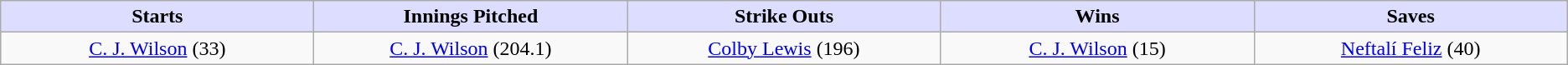<table class="wikitable" |->
<tr>
<th style="background:#ddf; width:10%;">Starts</th>
<th style="background:#ddf; width:10%;">Innings Pitched</th>
<th style="background:#ddf; width:10%;">Strike Outs</th>
<th style="background:#ddf; width:10%;">Wins</th>
<th style="background:#ddf; width:10%;">Saves</th>
</tr>
<tr align=center>
<td><a href='#'>C. J. Wilson</a> (33)</td>
<td><a href='#'>C. J. Wilson</a> (204.1)</td>
<td><a href='#'>Colby Lewis</a> (196)</td>
<td><a href='#'>C. J. Wilson</a> (15)</td>
<td><a href='#'>Neftalí Feliz</a> (40)</td>
</tr>
</table>
